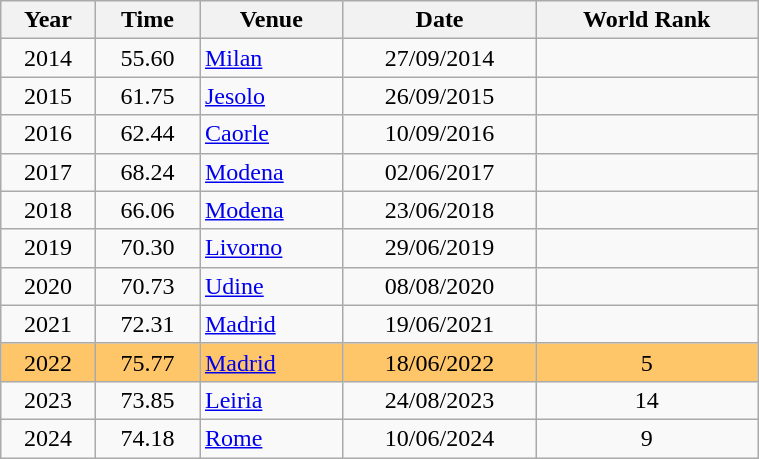<table class="wikitable" width=40% style="font-size:100%; text-align:center;">
<tr>
<th>Year</th>
<th>Time</th>
<th>Venue</th>
<th>Date</th>
<th>World Rank</th>
</tr>
<tr>
<td>2014</td>
<td>55.60</td>
<td align=left> <a href='#'>Milan</a></td>
<td>27/09/2014</td>
<td></td>
</tr>
<tr>
<td>2015</td>
<td>61.75</td>
<td align=left> <a href='#'>Jesolo</a></td>
<td>26/09/2015</td>
<td></td>
</tr>
<tr>
<td>2016</td>
<td>62.44</td>
<td align=left> <a href='#'>Caorle</a></td>
<td>10/09/2016</td>
<td></td>
</tr>
<tr>
<td>2017</td>
<td>68.24</td>
<td align=left> <a href='#'>Modena</a></td>
<td>02/06/2017</td>
<td></td>
</tr>
<tr>
<td>2018</td>
<td>66.06</td>
<td align=left> <a href='#'>Modena</a></td>
<td>23/06/2018</td>
<td></td>
</tr>
<tr>
<td>2019</td>
<td>70.30</td>
<td align=left> <a href='#'>Livorno</a></td>
<td>29/06/2019</td>
<td></td>
</tr>
<tr>
<td>2020</td>
<td>70.73</td>
<td align=left> <a href='#'>Udine</a></td>
<td>08/08/2020</td>
<td></td>
</tr>
<tr>
<td>2021</td>
<td>72.31</td>
<td align=left> <a href='#'>Madrid</a></td>
<td>19/06/2021</td>
<td></td>
</tr>
<tr bgcolor=FFC569>
<td>2022</td>
<td>75.77</td>
<td align=left> <a href='#'>Madrid</a></td>
<td>18/06/2022</td>
<td>5</td>
</tr>
<tr>
<td>2023</td>
<td>73.85</td>
<td align=left> <a href='#'>Leiria</a></td>
<td>24/08/2023</td>
<td>14</td>
</tr>
<tr>
<td>2024</td>
<td>74.18</td>
<td align=left> <a href='#'>Rome</a></td>
<td>10/06/2024</td>
<td>9</td>
</tr>
</table>
